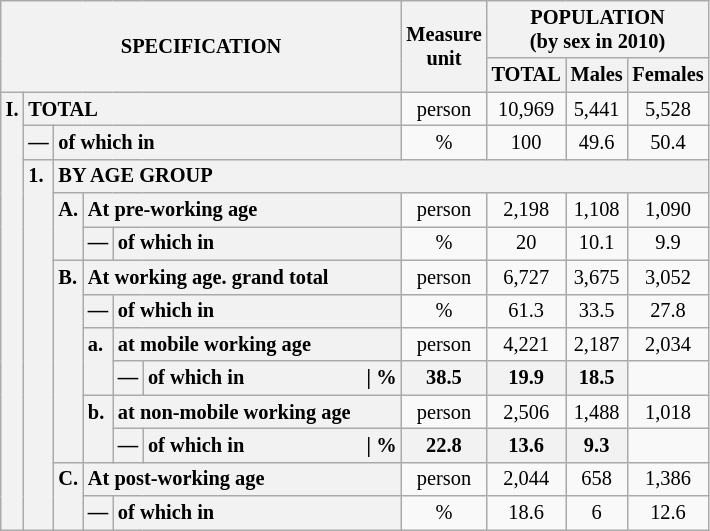<table class="wikitable" style="font-size:85%; text-align:center">
<tr>
<th rowspan="2" colspan="6">SPECIFICATION</th>
<th rowspan="2">Measure<br> unit</th>
<th colspan="3" rowspan="1">POPULATION<br> (by sex in 2010)</th>
</tr>
<tr>
<th>TOTAL</th>
<th>Males</th>
<th>Females</th>
</tr>
<tr>
<th style="text-align:left" valign="top" rowspan="13">I.</th>
<th style="text-align:left" colspan="5">TOTAL</th>
<td>person</td>
<td>10,969</td>
<td>5,441</td>
<td>5,528</td>
</tr>
<tr>
<th style="text-align:left" valign="top">—</th>
<th style="text-align:left" colspan="4">of which in</th>
<td>%</td>
<td>100</td>
<td>49.6</td>
<td>50.4</td>
</tr>
<tr>
<th style="text-align:left" valign="top" rowspan="11">1.</th>
<th style="text-align:left" colspan="19">BY AGE GROUP</th>
</tr>
<tr>
<th style="text-align:left" valign="top" rowspan="2">A.</th>
<th style="text-align:left" colspan="3">At pre-working age</th>
<td>person</td>
<td>2,198</td>
<td>1,108</td>
<td>1,090</td>
</tr>
<tr>
<th style="text-align:left" valign="top">—</th>
<th style="text-align:left" valign="top" colspan="2">of which in</th>
<td>%</td>
<td>20</td>
<td>10.1</td>
<td>9.9</td>
</tr>
<tr>
<th style="text-align:left" valign="top" rowspan="6">B.</th>
<th style="text-align:left" colspan="3">At working age. grand total</th>
<td>person</td>
<td>6,727</td>
<td>3,675</td>
<td>3,052</td>
</tr>
<tr>
<th style="text-align:left" valign="top">—</th>
<th style="text-align:left" valign="top" colspan="2">of which in</th>
<td>%</td>
<td>61.3</td>
<td>33.5</td>
<td>27.8</td>
</tr>
<tr>
<th style="text-align:left" valign="top" rowspan="2">a.</th>
<th style="text-align:left" colspan="2">at mobile working age</th>
<td>person</td>
<td>4,221</td>
<td>2,187</td>
<td>2,034</td>
</tr>
<tr>
<th style="text-align:left" valign="top">—</th>
<th style="text-align:left" valign="top" colspan="1">of which in                        | %</th>
<th>38.5</th>
<th>19.9</th>
<th>18.5</th>
</tr>
<tr>
<th style="text-align:left" valign="top" rowspan="2">b.</th>
<th style="text-align:left" colspan="2">at non-mobile working age</th>
<td>person</td>
<td>2,506</td>
<td>1,488</td>
<td>1,018</td>
</tr>
<tr>
<th style="text-align:left" valign="top">—</th>
<th style="text-align:left" valign="top" colspan="1">of which in                        | %</th>
<th>22.8</th>
<th>13.6</th>
<th>9.3</th>
</tr>
<tr>
<th style="text-align:left" valign="top" rowspan="2">C.</th>
<th style="text-align:left" colspan="3">At post-working age</th>
<td>person</td>
<td>2,044</td>
<td>658</td>
<td>1,386</td>
</tr>
<tr>
<th style="text-align:left" valign="top">—</th>
<th style="text-align:left" valign="top" colspan="2">of which in</th>
<td>%</td>
<td>18.6</td>
<td>6</td>
<td>12.6</td>
</tr>
</table>
